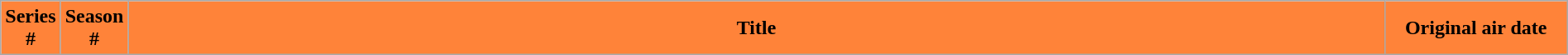<table class="wikitable plainrowheaders" style="width:100%; margin:auto; background:#FFFFFF;">
<tr>
<th style="background-color: #FF8339; color:#000; text-align: center;" width="35">Series<br># </th>
<th ! style="background-color: #FF8339; color:#000; text-align: center;" width="35">Season<br># </th>
<th ! style="background-color: #FF8339; color:#000; text-align: center;">Title</th>
<th ! style="background-color: #FF8339; color:#000; text-align: center;" width="140">Original air date<br>


</th>
</tr>
</table>
